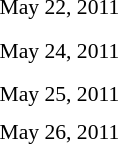<table style="font-size:90%">
<tr>
<td colspan=3>May 22, 2011</td>
</tr>
<tr>
<td width=150 align=right><strong></strong></td>
<td width=100 align=center></td>
<td width=150></td>
</tr>
<tr>
<td width=150 align=right></td>
<td width=100 align=center></td>
<td width=150><strong></strong></td>
</tr>
<tr>
<td colspan=3>May 24, 2011</td>
</tr>
<tr>
<td align=right></td>
<td align=center></td>
<td width=150><strong></strong></td>
</tr>
<tr>
<td width=150 align=right><strong></strong></td>
<td width=100 align=center></td>
<td width=150></td>
</tr>
<tr>
<td colspan=3>May 25, 2011</td>
</tr>
<tr>
<td align=right></td>
<td align=center></td>
<td><strong></strong></td>
</tr>
<tr>
<td colspan=3>May 26, 2011</td>
</tr>
<tr>
<td width=150 align=right><strong></strong></td>
<td width=100 align=center></td>
<td width=150></td>
</tr>
</table>
